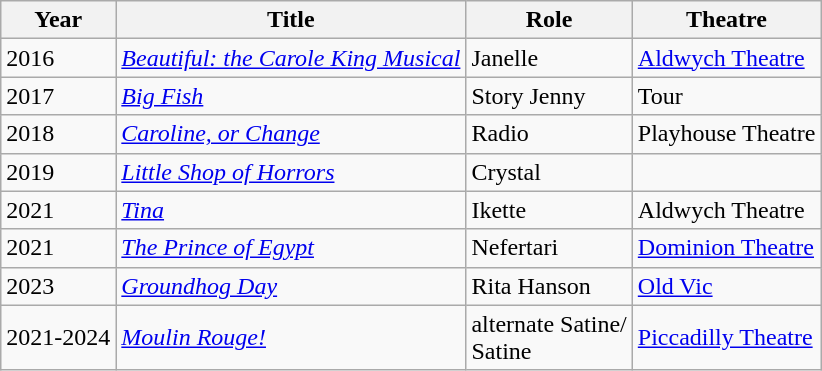<table class="wikitable">
<tr>
<th>Year</th>
<th>Title</th>
<th>Role</th>
<th>Theatre</th>
</tr>
<tr>
<td>2016</td>
<td><a href='#'><em>Beautiful: the Carole King Musical</em></a></td>
<td>Janelle</td>
<td><a href='#'>Aldwych Theatre</a></td>
</tr>
<tr>
<td>2017</td>
<td><a href='#'><em>Big Fish</em></a></td>
<td>Story Jenny</td>
<td>Tour</td>
</tr>
<tr>
<td>2018</td>
<td><em><a href='#'>Caroline, or Change</a></em></td>
<td>Radio</td>
<td>Playhouse Theatre</td>
</tr>
<tr>
<td>2019</td>
<td><a href='#'><em>Little Shop of Horrors</em></a></td>
<td>Crystal</td>
<td></td>
</tr>
<tr>
<td>2021</td>
<td><a href='#'><em>Tina</em></a></td>
<td>Ikette</td>
<td>Aldwych Theatre</td>
</tr>
<tr>
<td>2021</td>
<td><em><a href='#'>The Prince of Egypt</a></em></td>
<td>Nefertari</td>
<td><a href='#'>Dominion Theatre</a></td>
</tr>
<tr>
<td>2023</td>
<td><em><a href='#'>Groundhog Day</a></em></td>
<td>Rita Hanson</td>
<td><a href='#'>Old Vic</a></td>
</tr>
<tr>
<td>2021-2024</td>
<td><a href='#'><em>Moulin Rouge!</em></a></td>
<td>alternate Satine/<br>Satine</td>
<td><a href='#'>Piccadilly Theatre</a></td>
</tr>
</table>
